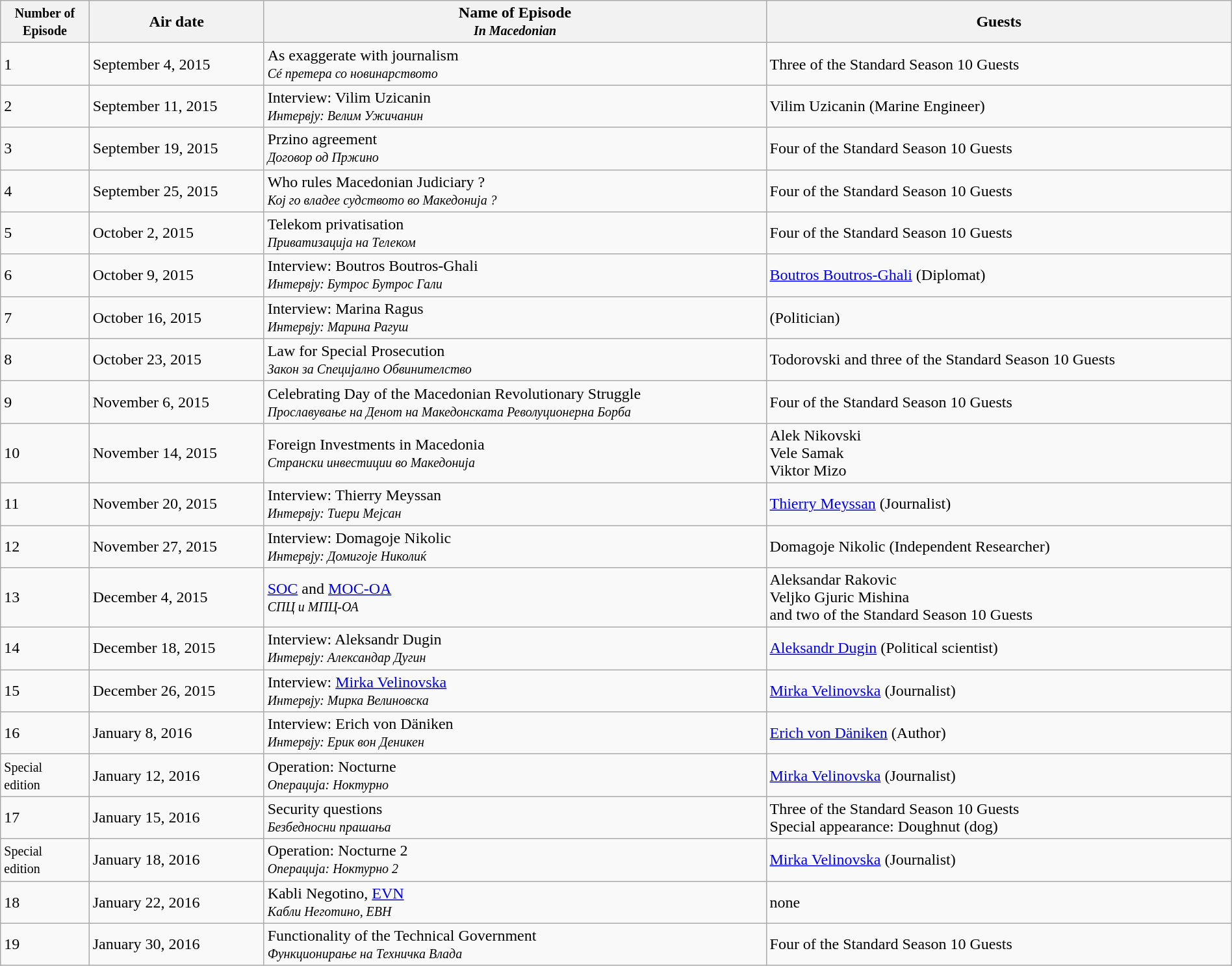<table class="wikitable sortable" style="width: 100%; height: 100px;">
<tr>
<th><small>Number of <br> Episode</small></th>
<th>Air date</th>
<th>Name of Episode <br> <small><em>In Macedonian</em></small></th>
<th>Guests</th>
</tr>
<tr>
<td>1</td>
<td>September 4, 2015</td>
<td>As exaggerate with journalism <br> <small><em>Сé претера со новинарството</em></small></td>
<td>Three of the Standard Season 10 Guests</td>
</tr>
<tr>
<td>2</td>
<td>September 11, 2015</td>
<td>Interview: Vilim Uzicanin <br> <small><em>Интервју: Велим Ужичанин</em></small></td>
<td>Vilim Uzicanin (Marine Engineer)</td>
</tr>
<tr>
<td>3</td>
<td>September 19, 2015</td>
<td>Przino agreement <br> <small><em>Договор од Пржино</em></small></td>
<td>Four of the Standard Season 10 Guests</td>
</tr>
<tr>
<td>4</td>
<td>September 25, 2015</td>
<td>Who rules Macedonian Judiciary ?<br>  <small><em>Кој го владее судството во Македонија ?</em></small></td>
<td>Four of the Standard Season 10 Guests</td>
</tr>
<tr>
<td>5</td>
<td>October 2, 2015</td>
<td>Telekom privatisation <br> <small><em>Приватизација на Телеком</em></small></td>
<td>Four of the Standard Season 10 Guests</td>
</tr>
<tr>
<td>6</td>
<td>October 9, 2015</td>
<td>Interview: Boutros Boutros-Ghali <br> <small><em>Интервју: Бутрос Бутрос Гали</em></small></td>
<td><a href='#'>Boutros Boutros-Ghali</a> (Diplomat)</td>
</tr>
<tr>
<td>7</td>
<td>October 16, 2015</td>
<td>Interview: Marina Ragus<br> <small><em>Интервју: Марина Рагуш</em></small></td>
<td Marina Ragus gray>(Politician)</td>
</tr>
<tr>
<td>8</td>
<td>October 23, 2015</td>
<td>Law for Special Prosecution <br> <small><em>Закон за Специјално Обвинителство</em></small></td>
<td>Todorovski and three of the Standard Season 10 Guests</td>
</tr>
<tr>
<td>9</td>
<td>November 6, 2015</td>
<td>Celebrating Day of the Macedonian Revolutionary Struggle <br> <small><em>Прославување на Денот на Македонската Револуционерна Борба</em></small></td>
<td>Four of the Standard Season 10 Guests</td>
</tr>
<tr>
<td>10</td>
<td>November 14, 2015</td>
<td>Foreign Investments in Macedonia <br> <small><em>Странски инвестиции во Македонија</em></small></td>
<td>Alek Nikovski<br>Vele Samak<br>Viktor Mizo</td>
</tr>
<tr>
<td>11</td>
<td>November 20, 2015</td>
<td>Interview: Thierry Meyssan <br> <small><em>Интервју: Тиери Мејсан</em></small></td>
<td><a href='#'>Thierry Meyssan</a> (Journalist)</td>
</tr>
<tr>
<td>12</td>
<td>November 27, 2015</td>
<td>Interview: Domagoje Nikolic <br> <small><em>Интервју: Домигоје Николиќ</em></small></td>
<td>Domagoje Nikolic (Independent Researcher)</td>
</tr>
<tr>
<td>13</td>
<td>December 4, 2015</td>
<td><a href='#'>SOC</a> and <a href='#'>MOC-OA</a> <br> <small><em>СПЦ и МПЦ-ОА</em></small></td>
<td>Aleksandar Rakovic<br>Veljko Gjuric Mishina<br>and two of the Standard Season 10 Guests</td>
</tr>
<tr>
<td>14</td>
<td>December 18, 2015</td>
<td>Interview: Aleksandr Dugin <br> <small><em>Интервју: Александар Дугин</em></small></td>
<td><a href='#'>Aleksandr Dugin</a> (Political scientist)</td>
</tr>
<tr>
<td>15</td>
<td>December 26, 2015</td>
<td>Interview: <a href='#'>Mirka Velinovska</a> <br> <small><em>Интервју: Мирка Велиновска</em></small></td>
<td><a href='#'>Mirka Velinovska</a> (Journalist)</td>
</tr>
<tr>
<td>16</td>
<td>January 8, 2016</td>
<td>Interview: Erich von Däniken <br> <small><em>Интервју: Ерик вон Деникен</em></small></td>
<td><a href='#'>Erich von Däniken</a> (Author)</td>
</tr>
<tr>
<td><small>Special <br> edition</small></td>
<td>January 12, 2016</td>
<td>Operation: Nocturne <br> <small><em>Операција: Ноктурно</em></small></td>
<td><a href='#'>Mirka Velinovska</a> (Journalist)</td>
</tr>
<tr>
<td>17</td>
<td>January 15, 2016</td>
<td>Security questions <br> <small><em>Безбедносни прашања</em></small></td>
<td>Three of the Standard Season 10 Guests <br> Special appearance: Doughnut (dog)</td>
</tr>
<tr>
<td><small>Special <br> edition</small></td>
<td>January 18, 2016</td>
<td>Operation: Nocturne 2<br> <small><em>Операција: Ноктурно 2</em></small></td>
<td><a href='#'>Mirka Velinovska</a> (Journalist)</td>
</tr>
<tr>
<td>18</td>
<td>January 22, 2016</td>
<td>Kabli Negotino, <a href='#'>EVN</a> <br> <small><em>Кабли Неготино, ЕВН</em></small></td>
<td>none</td>
</tr>
<tr>
<td>19</td>
<td>January 30, 2016</td>
<td>Functionality of the Technical Government <br> <small><em>Функционирање на Техничка Влада</em></small></td>
<td>Four of the Standard Season 10 Guests</td>
</tr>
</table>
